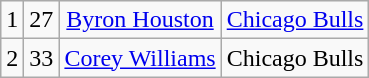<table class="wikitable">
<tr style="text-align:center;" bgcolor="">
<td>1</td>
<td>27</td>
<td><a href='#'>Byron Houston</a></td>
<td><a href='#'>Chicago Bulls</a></td>
</tr>
<tr style="text-align:center;" bgcolor="">
<td>2</td>
<td>33</td>
<td><a href='#'>Corey Williams</a></td>
<td>Chicago Bulls</td>
</tr>
</table>
